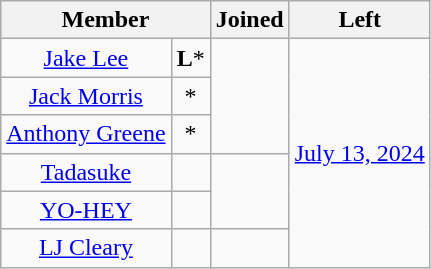<table class="wikitable sortable" style="text-align:center;">
<tr>
<th colspan="2">Member</th>
<th>Joined</th>
<th>Left</th>
</tr>
<tr>
<td><a href='#'>Jake Lee</a></td>
<td><strong>L</strong>*</td>
<td rowspan=3></td>
<td rowspan=6><a href='#'>July 13, 2024</a></td>
</tr>
<tr>
<td><a href='#'>Jack Morris</a></td>
<td>*</td>
</tr>
<tr>
<td><a href='#'>Anthony Greene</a></td>
<td>*</td>
</tr>
<tr>
<td><a href='#'>Tadasuke</a></td>
<td></td>
<td rowspan=2></td>
</tr>
<tr>
<td><a href='#'>YO-HEY</a></td>
</tr>
<tr>
<td><a href='#'>LJ Cleary</a></td>
<td></td>
<td></td>
</tr>
</table>
